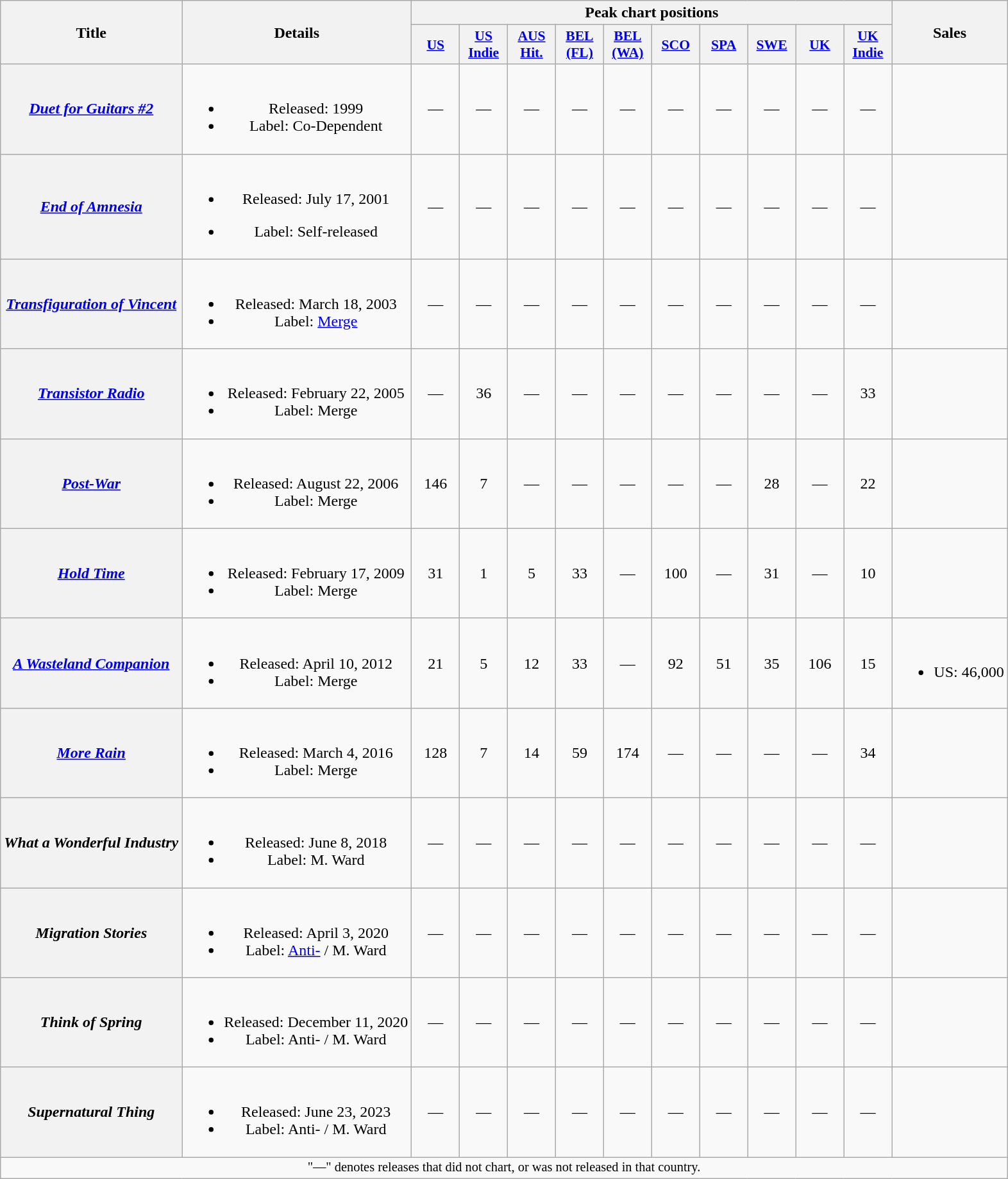<table class="wikitable plainrowheaders" style="text-align:center;">
<tr>
<th rowspan="2">Title</th>
<th rowspan="2">Details</th>
<th colspan="10">Peak chart positions</th>
<th rowspan="2">Sales</th>
</tr>
<tr>
<th style="width:3em; font-size:90%;"><a href='#'>US</a><br></th>
<th style="width:3em; font-size:90%;"><a href='#'>US<br>Indie</a><br></th>
<th style="width:3em; font-size:90%;"><a href='#'>AUS<br>Hit.</a><br></th>
<th style="width:3em; font-size:90%;"><a href='#'>BEL<br>(FL)</a><br></th>
<th style="width:3em; font-size:90%;"><a href='#'>BEL<br>(WA)</a><br></th>
<th style="width:3em; font-size:90%;"><a href='#'>SCO</a><br></th>
<th style="width:3em; font-size:90%;"><a href='#'>SPA</a><br></th>
<th style="width:3em; font-size:90%;"><a href='#'>SWE</a><br></th>
<th style="width:3em; font-size:90%;"><a href='#'>UK</a><br></th>
<th style="width:3em; font-size:90%;"><a href='#'>UK<br>Indie</a><br></th>
</tr>
<tr>
<th scope="row"><em><a href='#'>Duet for Guitars #2</a></em></th>
<td><br><ul><li>Released: 1999</li><li>Label: Co-Dependent</li></ul></td>
<td>—</td>
<td>—</td>
<td>—</td>
<td>—</td>
<td>—</td>
<td>—</td>
<td>—</td>
<td>—</td>
<td>—</td>
<td>—</td>
<td align="left"></td>
</tr>
<tr>
<th scope="row"><em><a href='#'>End of Amnesia</a></em></th>
<td><br><ul><li>Released: July 17, 2001</li></ul><ul><li>Label: Self-released</li></ul></td>
<td>—</td>
<td>—</td>
<td>—</td>
<td>—</td>
<td>—</td>
<td>—</td>
<td>—</td>
<td>—</td>
<td>—</td>
<td>—</td>
<td align="left"></td>
</tr>
<tr>
<th scope="row"><em><a href='#'>Transfiguration of Vincent</a></em></th>
<td><br><ul><li>Released:  March 18, 2003</li><li>Label: <a href='#'>Merge</a></li></ul></td>
<td>—</td>
<td>—</td>
<td>—</td>
<td>—</td>
<td>—</td>
<td>—</td>
<td>—</td>
<td>—</td>
<td>—</td>
<td>—</td>
<td align="left"></td>
</tr>
<tr>
<th scope="row"><em><a href='#'>Transistor Radio</a></em></th>
<td><br><ul><li>Released:  February 22, 2005</li><li>Label: Merge</li></ul></td>
<td>—</td>
<td>36</td>
<td>—</td>
<td>—</td>
<td>—</td>
<td>—</td>
<td>—</td>
<td>—</td>
<td>—</td>
<td>33</td>
<td align="left"></td>
</tr>
<tr>
<th scope="row"><em><a href='#'>Post-War</a></em></th>
<td><br><ul><li>Released: August 22, 2006</li><li>Label: Merge</li></ul></td>
<td>146</td>
<td>7</td>
<td>—</td>
<td>—</td>
<td>—</td>
<td>—</td>
<td>—</td>
<td>28</td>
<td>—</td>
<td>22</td>
<td></td>
</tr>
<tr>
<th scope="row"><em><a href='#'>Hold Time</a></em></th>
<td><br><ul><li>Released: February 17, 2009</li><li>Label: Merge</li></ul></td>
<td>31</td>
<td>1</td>
<td>5</td>
<td>33</td>
<td>—</td>
<td>100</td>
<td>—</td>
<td>31</td>
<td>—</td>
<td>10</td>
<td></td>
</tr>
<tr>
<th scope="row"><em><a href='#'>A Wasteland Companion</a></em></th>
<td><br><ul><li>Released: April 10, 2012</li><li>Label: Merge</li></ul></td>
<td>21</td>
<td>5</td>
<td>12</td>
<td>33</td>
<td>—</td>
<td>92</td>
<td>51</td>
<td>35</td>
<td>106</td>
<td>15</td>
<td align="left"><br><ul><li>US: 46,000</li></ul></td>
</tr>
<tr>
<th scope="row"><em><a href='#'>More Rain</a></em></th>
<td><br><ul><li>Released: March 4, 2016</li><li>Label: Merge</li></ul></td>
<td>128</td>
<td>7</td>
<td>14</td>
<td>59</td>
<td>174</td>
<td>—</td>
<td>—</td>
<td>—</td>
<td>—</td>
<td>34</td>
<td align="left"></td>
</tr>
<tr>
<th scope="row"><em>What a Wonderful Industry</em></th>
<td><br><ul><li>Released: June 8, 2018</li><li>Label: M. Ward</li></ul></td>
<td>—</td>
<td>—</td>
<td>—</td>
<td>—</td>
<td>—</td>
<td>—</td>
<td>—</td>
<td>—</td>
<td>—</td>
<td>—</td>
<td align="left"></td>
</tr>
<tr>
<th scope="row"><em>Migration Stories</em></th>
<td><br><ul><li>Released: April 3, 2020</li><li>Label: <a href='#'>Anti-</a> / M. Ward</li></ul></td>
<td>—</td>
<td>—</td>
<td>—</td>
<td>—</td>
<td>—</td>
<td>—</td>
<td>—</td>
<td>—</td>
<td>—</td>
<td>—</td>
<td align="left"></td>
</tr>
<tr>
<th scope="row"><em>Think of Spring</em></th>
<td><br><ul><li>Released: December 11, 2020</li><li>Label: Anti- / M. Ward</li></ul></td>
<td>—</td>
<td>—</td>
<td>—</td>
<td>—</td>
<td>—</td>
<td>—</td>
<td>—</td>
<td>—</td>
<td>—</td>
<td>—</td>
<td align="left"></td>
</tr>
<tr>
<th scope="row"><em>Supernatural Thing</em></th>
<td><br><ul><li>Released: June 23, 2023</li><li>Label: Anti- / M. Ward</li></ul></td>
<td>—</td>
<td>—</td>
<td>—</td>
<td>—</td>
<td>—</td>
<td>—</td>
<td>—</td>
<td>—</td>
<td>—</td>
<td>—</td>
<td align="left"></td>
</tr>
<tr>
<td colspan="14" style="text-align:center; font-size:85%">"—" denotes releases that did not chart, or was not released in that country.</td>
</tr>
</table>
